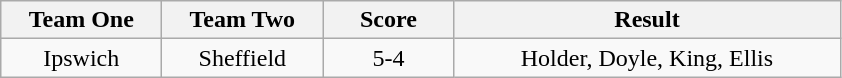<table class="wikitable" style="text-align: center">
<tr>
<th width=100>Team One</th>
<th width=100>Team Two</th>
<th width=80>Score</th>
<th width=250>Result</th>
</tr>
<tr>
<td>Ipswich</td>
<td>Sheffield</td>
<td>5-4</td>
<td>Holder, Doyle, King, Ellis</td>
</tr>
</table>
